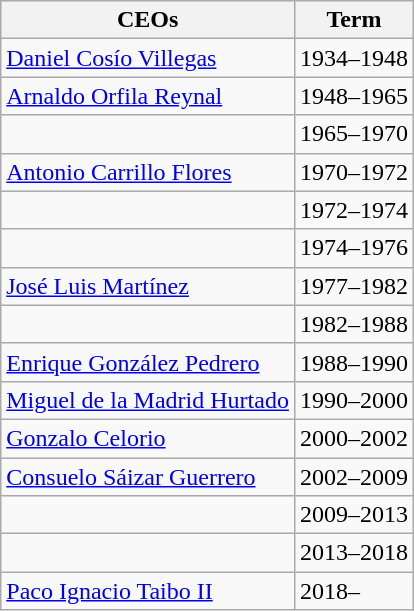<table class="wikitable" align=left>
<tr>
<th>CEOs</th>
<th>Term</th>
</tr>
<tr>
<td><a href='#'>Daniel Cosío Villegas</a></td>
<td>1934–1948</td>
</tr>
<tr>
<td><a href='#'>Arnaldo Orfila Reynal</a></td>
<td>1948–1965</td>
</tr>
<tr>
<td></td>
<td>1965–1970</td>
</tr>
<tr>
<td><a href='#'>Antonio Carrillo Flores</a></td>
<td>1970–1972</td>
</tr>
<tr>
<td></td>
<td>1972–1974</td>
</tr>
<tr>
<td></td>
<td>1974–1976</td>
</tr>
<tr>
<td><a href='#'>José Luis Martínez</a></td>
<td>1977–1982</td>
</tr>
<tr>
<td></td>
<td>1982–1988</td>
</tr>
<tr>
<td><a href='#'>Enrique González Pedrero</a></td>
<td>1988–1990</td>
</tr>
<tr>
<td><a href='#'>Miguel de la Madrid Hurtado</a></td>
<td>1990–2000</td>
</tr>
<tr>
<td><a href='#'>Gonzalo Celorio</a></td>
<td>2000–2002</td>
</tr>
<tr>
<td><a href='#'>Consuelo Sáizar Guerrero</a></td>
<td>2002–2009</td>
</tr>
<tr>
<td></td>
<td>2009–2013</td>
</tr>
<tr>
<td></td>
<td>2013–2018</td>
</tr>
<tr>
<td><a href='#'>Paco Ignacio Taibo II</a></td>
<td>2018–</td>
</tr>
</table>
